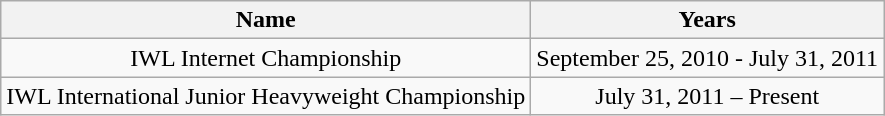<table class="wikitable" border="1" style="text-align:center;">
<tr>
<th>Name</th>
<th>Years</th>
</tr>
<tr>
<td>IWL Internet Championship</td>
<td>September 25, 2010 - July 31, 2011</td>
</tr>
<tr>
<td>IWL International Junior Heavyweight Championship</td>
<td>July 31, 2011 – Present</td>
</tr>
</table>
